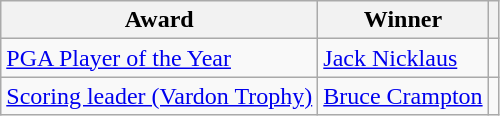<table class="wikitable">
<tr>
<th>Award</th>
<th>Winner</th>
<th></th>
</tr>
<tr>
<td><a href='#'>PGA Player of the Year</a></td>
<td> <a href='#'>Jack Nicklaus</a></td>
<td></td>
</tr>
<tr>
<td><a href='#'>Scoring leader (Vardon Trophy)</a></td>
<td> <a href='#'>Bruce Crampton</a></td>
<td></td>
</tr>
</table>
